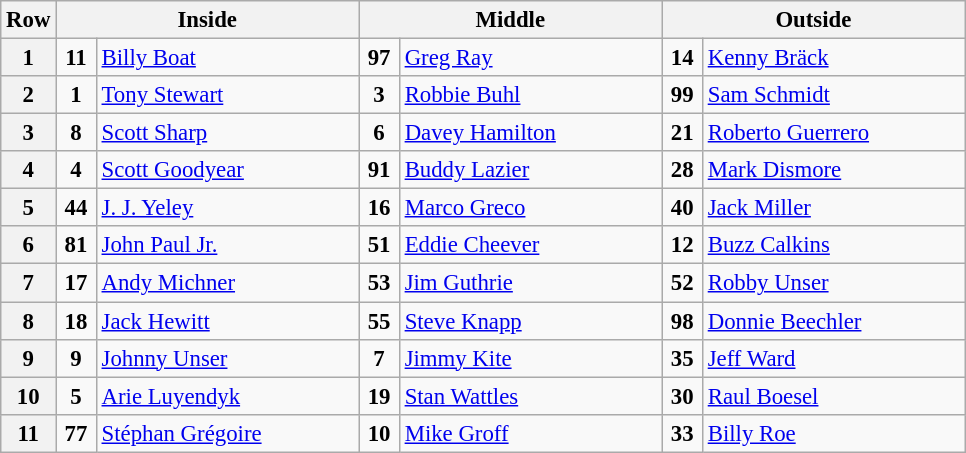<table class="wikitable" style="font-size: 95%;">
<tr>
<th>Row</th>
<th colspan=2 width="195">Inside</th>
<th colspan=2 width="195">Middle</th>
<th colspan=2 width="195">Outside</th>
</tr>
<tr>
<th>1</th>
<td align="center" width="20"><strong>11</strong></td>
<td> <a href='#'>Billy Boat</a></td>
<td align="center" width="20"><strong>97</strong></td>
<td> <a href='#'>Greg Ray</a></td>
<td align="center" width="20"><strong>14</strong></td>
<td> <a href='#'>Kenny Bräck</a></td>
</tr>
<tr>
<th>2</th>
<td align="center" width="20"><strong>1</strong></td>
<td> <a href='#'>Tony Stewart</a></td>
<td align="center" width="20"><strong>3</strong></td>
<td> <a href='#'>Robbie Buhl</a></td>
<td align="center" width="20"><strong>99</strong></td>
<td> <a href='#'>Sam Schmidt</a></td>
</tr>
<tr>
<th>3</th>
<td align="center" width="20"><strong>8</strong></td>
<td> <a href='#'>Scott Sharp</a></td>
<td align="center" width="20"><strong>6</strong></td>
<td> <a href='#'>Davey Hamilton</a></td>
<td align="center" width="20"><strong>21</strong></td>
<td> <a href='#'>Roberto Guerrero</a></td>
</tr>
<tr>
<th>4</th>
<td align="center" width="20"><strong>4</strong></td>
<td> <a href='#'>Scott Goodyear</a></td>
<td align="center" width="20"><strong>91</strong></td>
<td> <a href='#'>Buddy Lazier</a> <strong></strong></td>
<td align="center" width="20"><strong>28</strong></td>
<td> <a href='#'>Mark Dismore</a></td>
</tr>
<tr>
<th>5</th>
<td align="center" width="20"><strong>44</strong></td>
<td> <a href='#'>J. J. Yeley</a> <strong></strong></td>
<td align="center" width="20"><strong>16</strong></td>
<td> <a href='#'>Marco Greco</a></td>
<td align="center" width="20"><strong>40</strong></td>
<td> <a href='#'>Jack Miller</a></td>
</tr>
<tr>
<th>6</th>
<td align="center" width="20"><strong>81</strong></td>
<td> <a href='#'>John Paul Jr.</a></td>
<td align="center" width="20"><strong>51</strong></td>
<td> <a href='#'>Eddie Cheever</a></td>
<td align="center" width="20"><strong>12</strong></td>
<td> <a href='#'>Buzz Calkins</a></td>
</tr>
<tr>
<th>7</th>
<td align="center" width="20"><strong>17</strong></td>
<td> <a href='#'>Andy Michner</a> <strong></strong></td>
<td align="center" width="20"><strong>53</strong></td>
<td> <a href='#'>Jim Guthrie</a></td>
<td align="center" width="20"><strong>52</strong></td>
<td> <a href='#'>Robby Unser</a> <strong></strong></td>
</tr>
<tr>
<th>8</th>
<td align="center" width="20"><strong>18</strong></td>
<td> <a href='#'>Jack Hewitt</a> <strong></strong></td>
<td align="center" width="20"><strong>55</strong></td>
<td> <a href='#'>Steve Knapp</a> <strong></strong></td>
<td align="center" width="20"><strong>98</strong></td>
<td> <a href='#'>Donnie Beechler</a> <strong></strong></td>
</tr>
<tr>
<th>9</th>
<td align="center" width="20"><strong>9</strong></td>
<td> <a href='#'>Johnny Unser</a></td>
<td align="center" width="20"><strong>7</strong></td>
<td> <a href='#'>Jimmy Kite</a> <strong></strong></td>
<td align="center" width="20"><strong>35</strong></td>
<td> <a href='#'>Jeff Ward</a></td>
</tr>
<tr>
<th>10</th>
<td align="center" width="20"><strong>5</strong></td>
<td> <a href='#'>Arie Luyendyk</a> <strong></strong></td>
<td align="center" width="20"><strong>19</strong></td>
<td> <a href='#'>Stan Wattles</a> <strong></strong></td>
<td align="center" width="20"><strong>30</strong></td>
<td> <a href='#'>Raul Boesel</a></td>
</tr>
<tr>
<th>11</th>
<td align="center" width="20"><strong>77</strong></td>
<td> <a href='#'>Stéphan Grégoire</a></td>
<td align="center" width="20"><strong>10</strong></td>
<td> <a href='#'>Mike Groff</a></td>
<td align="center" width="20"><strong>33</strong></td>
<td> <a href='#'>Billy Roe</a></td>
</tr>
</table>
